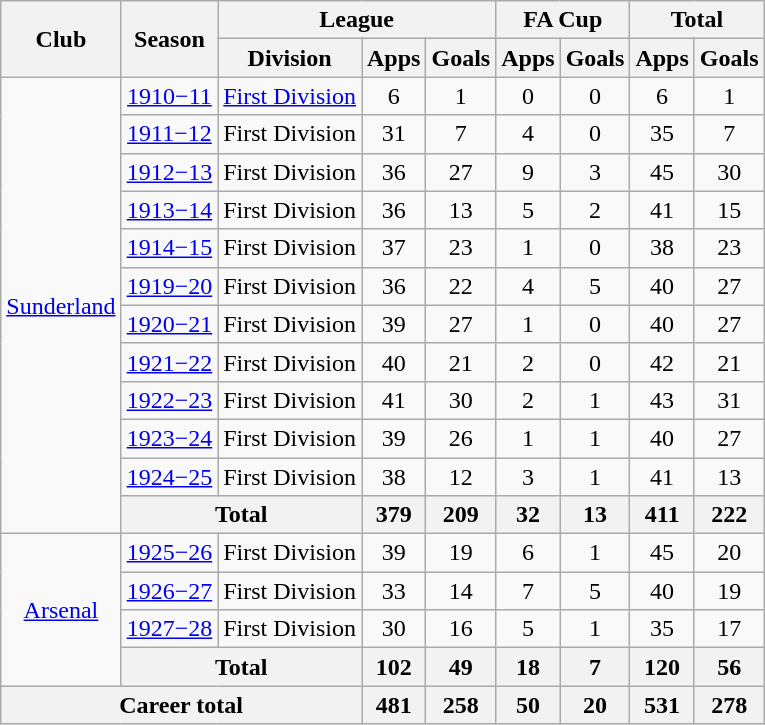<table class="wikitable" style="text-align:center">
<tr>
<th rowspan="2">Club</th>
<th rowspan="2">Season</th>
<th colspan="3">League</th>
<th colspan="2">FA Cup</th>
<th colspan="2">Total</th>
</tr>
<tr>
<th>Division</th>
<th>Apps</th>
<th>Goals</th>
<th>Apps</th>
<th>Goals</th>
<th>Apps</th>
<th>Goals</th>
</tr>
<tr>
<td rowspan="12"><a href='#'>Sunderland</a></td>
<td><a href='#'>1910−11</a></td>
<td><a href='#'>First Division</a></td>
<td>6</td>
<td>1</td>
<td>0</td>
<td>0</td>
<td>6</td>
<td>1</td>
</tr>
<tr>
<td><a href='#'>1911−12</a></td>
<td>First Division</td>
<td>31</td>
<td>7</td>
<td>4</td>
<td>0</td>
<td>35</td>
<td>7</td>
</tr>
<tr>
<td><a href='#'>1912−13</a></td>
<td>First Division</td>
<td>36</td>
<td>27</td>
<td>9</td>
<td>3</td>
<td>45</td>
<td>30</td>
</tr>
<tr>
<td><a href='#'>1913−14</a></td>
<td>First Division</td>
<td>36</td>
<td>13</td>
<td>5</td>
<td>2</td>
<td>41</td>
<td>15</td>
</tr>
<tr>
<td><a href='#'>1914−15</a></td>
<td>First Division</td>
<td>37</td>
<td>23</td>
<td>1</td>
<td>0</td>
<td>38</td>
<td>23</td>
</tr>
<tr>
<td><a href='#'>1919−20</a></td>
<td>First Division</td>
<td>36</td>
<td>22</td>
<td>4</td>
<td>5</td>
<td>40</td>
<td>27</td>
</tr>
<tr>
<td><a href='#'>1920−21</a></td>
<td>First Division</td>
<td>39</td>
<td>27</td>
<td>1</td>
<td>0</td>
<td>40</td>
<td>27</td>
</tr>
<tr>
<td><a href='#'>1921−22</a></td>
<td>First Division</td>
<td>40</td>
<td>21</td>
<td>2</td>
<td>0</td>
<td>42</td>
<td>21</td>
</tr>
<tr>
<td><a href='#'>1922−23</a></td>
<td>First Division</td>
<td>41</td>
<td>30</td>
<td>2</td>
<td>1</td>
<td>43</td>
<td>31</td>
</tr>
<tr>
<td><a href='#'>1923−24</a></td>
<td>First Division</td>
<td>39</td>
<td>26</td>
<td>1</td>
<td>1</td>
<td>40</td>
<td>27</td>
</tr>
<tr>
<td><a href='#'>1924−25</a></td>
<td>First Division</td>
<td>38</td>
<td>12</td>
<td>3</td>
<td>1</td>
<td>41</td>
<td>13</td>
</tr>
<tr>
<th colspan="2">Total</th>
<th>379</th>
<th>209</th>
<th>32</th>
<th>13</th>
<th>411</th>
<th>222</th>
</tr>
<tr>
<td rowspan="4"><a href='#'>Arsenal</a></td>
<td><a href='#'>1925−26</a></td>
<td>First Division</td>
<td>39</td>
<td>19</td>
<td>6</td>
<td>1</td>
<td>45</td>
<td>20</td>
</tr>
<tr>
<td><a href='#'>1926−27</a></td>
<td>First Division</td>
<td>33</td>
<td>14</td>
<td>7</td>
<td>5</td>
<td>40</td>
<td>19</td>
</tr>
<tr>
<td><a href='#'>1927−28</a></td>
<td>First Division</td>
<td>30</td>
<td>16</td>
<td>5</td>
<td>1</td>
<td>35</td>
<td>17</td>
</tr>
<tr>
<th colspan="2">Total</th>
<th>102</th>
<th>49</th>
<th>18</th>
<th>7</th>
<th>120</th>
<th>56</th>
</tr>
<tr>
<th colspan="3">Career total</th>
<th>481</th>
<th>258</th>
<th>50</th>
<th>20</th>
<th>531</th>
<th>278</th>
</tr>
</table>
